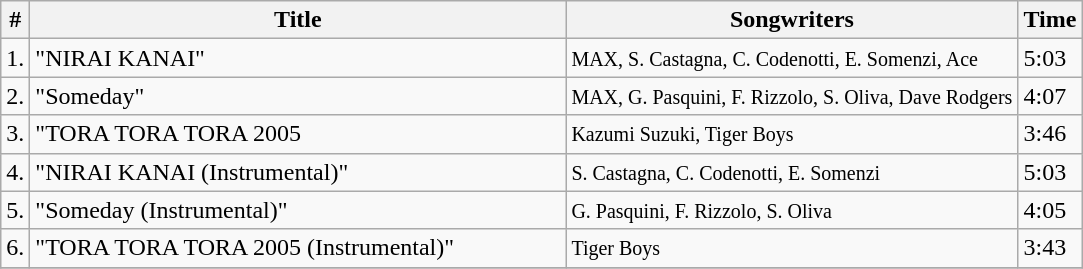<table class="wikitable">
<tr>
<th>#</th>
<th width="350">Title</th>
<th>Songwriters</th>
<th>Time</th>
</tr>
<tr>
<td>1.</td>
<td>"NIRAI KANAI"</td>
<td><small>MAX, S. Castagna, C. Codenotti, E. Somenzi, Ace</small></td>
<td>5:03</td>
</tr>
<tr>
<td>2.</td>
<td>"Someday"</td>
<td><small>MAX, G. Pasquini, F. Rizzolo, S. Oliva, Dave Rodgers</small></td>
<td>4:07</td>
</tr>
<tr>
<td>3.</td>
<td>"TORA TORA TORA 2005</td>
<td><small>Kazumi Suzuki, Tiger Boys</small></td>
<td>3:46</td>
</tr>
<tr>
<td>4.</td>
<td>"NIRAI KANAI (Instrumental)"</td>
<td><small>S. Castagna, C. Codenotti, E. Somenzi</small></td>
<td>5:03</td>
</tr>
<tr>
<td>5.</td>
<td>"Someday (Instrumental)"</td>
<td><small>G. Pasquini, F. Rizzolo, S. Oliva</small></td>
<td>4:05</td>
</tr>
<tr>
<td>6.</td>
<td>"TORA TORA TORA 2005 (Instrumental)"</td>
<td><small>Tiger Boys</small></td>
<td>3:43</td>
</tr>
<tr>
</tr>
</table>
